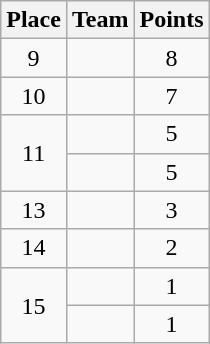<table class="wikitable" style="text-align:center; padding-bottom:0;">
<tr>
<th>Place</th>
<th style="text-align:left;">Team</th>
<th>Points</th>
</tr>
<tr>
<td>9</td>
<td align=left></td>
<td>8</td>
</tr>
<tr>
<td>10</td>
<td align=left></td>
<td>7</td>
</tr>
<tr>
<td rowspan=2>11</td>
<td align=left></td>
<td>5</td>
</tr>
<tr>
<td align=left></td>
<td>5</td>
</tr>
<tr>
<td>13</td>
<td align=left></td>
<td>3</td>
</tr>
<tr>
<td>14</td>
<td align=left></td>
<td>2</td>
</tr>
<tr>
<td rowspan=2>15</td>
<td align=left></td>
<td>1</td>
</tr>
<tr>
<td align=left></td>
<td>1</td>
</tr>
</table>
